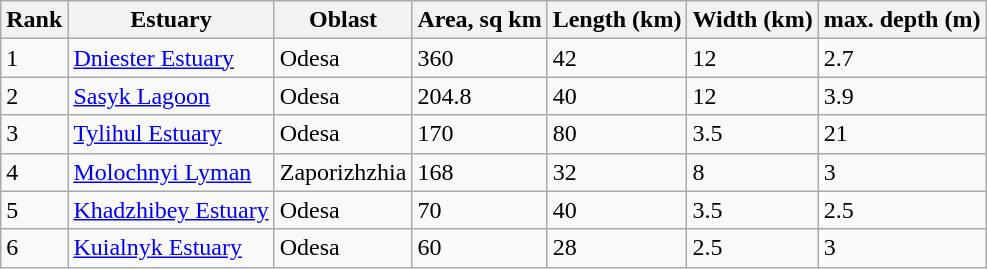<table class="wikitable">
<tr>
<th>Rank</th>
<th>Estuary</th>
<th>Oblast</th>
<th>Area, sq km</th>
<th>Length (km)</th>
<th>Width (km)</th>
<th>max. depth (m)</th>
</tr>
<tr>
<td>1</td>
<td><a href='#'>Dniester Estuary</a></td>
<td>Odesa</td>
<td>360</td>
<td>42</td>
<td>12</td>
<td>2.7</td>
</tr>
<tr>
<td>2</td>
<td><a href='#'>Sasyk Lagoon</a></td>
<td>Odesa</td>
<td>204.8</td>
<td>40</td>
<td>12</td>
<td>3.9</td>
</tr>
<tr>
<td>3</td>
<td><a href='#'>Tylihul Estuary</a></td>
<td>Odesa</td>
<td>170</td>
<td>80</td>
<td>3.5</td>
<td>21</td>
</tr>
<tr>
<td>4</td>
<td><a href='#'>Molochnyi Lyman</a></td>
<td>Zaporizhzhia</td>
<td>168</td>
<td>32</td>
<td>8</td>
<td>3</td>
</tr>
<tr>
<td>5</td>
<td><a href='#'>Khadzhibey Estuary</a></td>
<td>Odesa</td>
<td>70</td>
<td>40</td>
<td>3.5</td>
<td>2.5</td>
</tr>
<tr>
<td>6</td>
<td><a href='#'>Kuialnyk Estuary</a></td>
<td>Odesa</td>
<td>60</td>
<td>28</td>
<td>2.5</td>
<td>3</td>
</tr>
</table>
